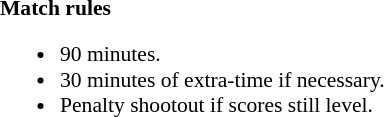<table style="width:100%; font-size:90%;">
<tr>
<td style="width:50%; vertical-align:top;"></td>
<td style="width:50%; vertical-align:top;"><br><strong>Match rules</strong><ul><li>90 minutes.</li><li>30 minutes of extra-time if necessary.</li><li>Penalty shootout if scores still level.</li></ul></td>
</tr>
</table>
